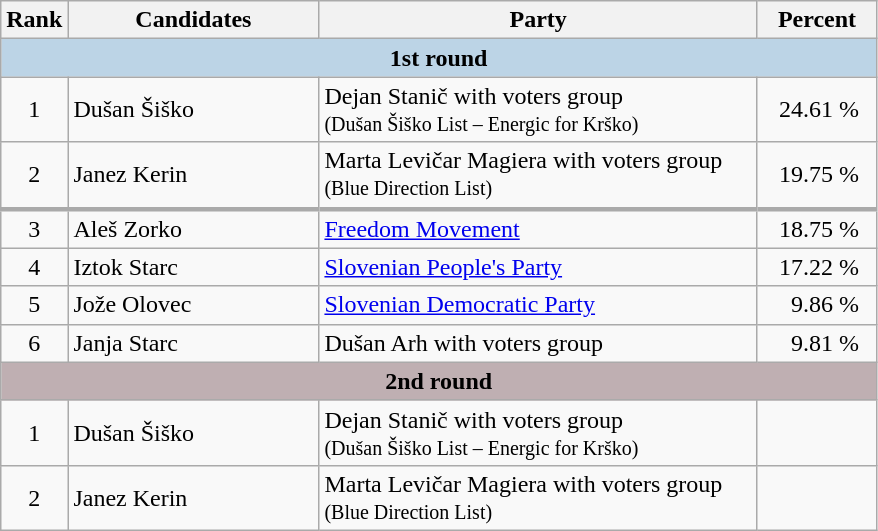<table class="wikitable">
<tr>
<th width=37>Rank</th>
<th width=160>Candidates</th>
<th width=285>Party</th>
<th width=72>Percent</th>
</tr>
<tr>
<td bgcolor=#BCD4E6 colspan=4 align=center><strong>1st round</strong></td>
</tr>
<tr>
<td align=center>1</td>
<td>Dušan Šiško</td>
<td>Dejan Stanič with voters group<br><small>(Dušan Šiško List – Energic for Krško)</small></td>
<td align=right>24.61 %  </td>
</tr>
<tr>
<td align=center>2</td>
<td>Janez Kerin</td>
<td>Marta Levičar Magiera with voters group<br><small>(Blue Direction List)</small></td>
<td align=right>19.75 %  </td>
</tr>
<tr>
<td style="border-top-width:3px" align=center>3</td>
<td style="border-top-width:3px">Aleš Zorko</td>
<td style="border-top-width:3px"><a href='#'>Freedom Movement</a></td>
<td style="border-top-width:3px" align=right>18.75 %  </td>
</tr>
<tr>
<td align=center>4</td>
<td>Iztok Starc</td>
<td><a href='#'>Slovenian People's Party</a></td>
<td align=right>17.22 %  </td>
</tr>
<tr>
<td align=center>5</td>
<td>Jože Olovec</td>
<td><a href='#'>Slovenian Democratic Party</a></td>
<td align=right>9.86 %  </td>
</tr>
<tr>
<td align=center>6</td>
<td>Janja Starc</td>
<td>Dušan Arh with voters group</td>
<td align=right>9.81 %  </td>
</tr>
<tr>
<td bgcolor=#BFAFB2 colspan=4 align=center><strong>2nd round</strong></td>
</tr>
<tr>
<td align=center>1</td>
<td>Dušan Šiško</td>
<td>Dejan Stanič with voters group<br><small>(Dušan Šiško List – Energic for Krško)</small></td>
<td></td>
</tr>
<tr>
<td align=center>2</td>
<td>Janez Kerin</td>
<td>Marta Levičar Magiera with voters group<br><small>(Blue Direction List)</small></td>
<td></td>
</tr>
</table>
